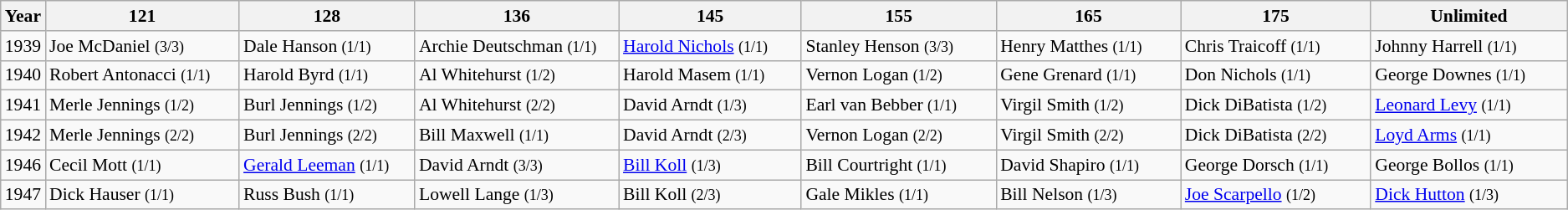<table class="wikitable sortable" style="font-size: 90%">
<tr>
<th>Year</th>
<th width=300>121</th>
<th width=275>128</th>
<th width=300>136</th>
<th width=300>145</th>
<th width=300>155</th>
<th width=300>165</th>
<th width=300>175</th>
<th width=300>Unlimited</th>
</tr>
<tr>
<td>1939</td>
<td>Joe McDaniel <small>(3/3)</small></td>
<td>Dale Hanson <small>(1/1)</small></td>
<td>Archie Deutschman <small>(1/1)</small></td>
<td><a href='#'>Harold Nichols</a> <small>(1/1)</small></td>
<td>Stanley Henson <small>(3/3)</small></td>
<td>Henry Matthes <small>(1/1)</small></td>
<td>Chris Traicoff <small>(1/1)</small></td>
<td>Johnny Harrell <small>(1/1)</small></td>
</tr>
<tr>
<td>1940</td>
<td>Robert Antonacci <small>(1/1)</small></td>
<td>Harold Byrd <small>(1/1)</small></td>
<td>Al Whitehurst <small>(1/2)</small></td>
<td>Harold Masem <small>(1/1)</small></td>
<td>Vernon Logan <small>(1/2)</small></td>
<td>Gene Grenard <small>(1/1)</small></td>
<td>Don Nichols <small>(1/1)</small></td>
<td>George Downes <small>(1/1)</small></td>
</tr>
<tr>
<td>1941</td>
<td>Merle Jennings <small>(1/2)</small></td>
<td>Burl Jennings <small>(1/2)</small></td>
<td>Al Whitehurst <small>(2/2)</small></td>
<td>David Arndt <small>(1/3)</small></td>
<td>Earl van Bebber <small>(1/1)</small></td>
<td>Virgil Smith <small>(1/2)</small></td>
<td>Dick DiBatista <small>(1/2)</small></td>
<td><a href='#'>Leonard Levy</a> <small>(1/1)</small></td>
</tr>
<tr>
<td>1942</td>
<td>Merle Jennings <small>(2/2)</small></td>
<td>Burl Jennings <small>(2/2)</small></td>
<td>Bill Maxwell <small>(1/1)</small></td>
<td>David Arndt <small>(2/3)</small></td>
<td>Vernon Logan <small>(2/2)</small></td>
<td>Virgil Smith <small>(2/2)</small></td>
<td>Dick DiBatista <small>(2/2)</small></td>
<td><a href='#'>Loyd Arms</a> <small>(1/1)</small></td>
</tr>
<tr>
<td>1946</td>
<td>Cecil Mott <small>(1/1)</small></td>
<td><a href='#'>Gerald Leeman</a> <small>(1/1)</small></td>
<td>David Arndt <small>(3/3)</small></td>
<td><a href='#'>Bill Koll</a> <small>(1/3)</small></td>
<td>Bill Courtright <small>(1/1)</small></td>
<td>David Shapiro <small>(1/1)</small></td>
<td>George Dorsch <small>(1/1)</small></td>
<td>George Bollos <small>(1/1)</small></td>
</tr>
<tr>
<td>1947</td>
<td>Dick Hauser <small>(1/1)</small></td>
<td>Russ Bush <small>(1/1)</small></td>
<td>Lowell Lange <small>(1/3)</small></td>
<td>Bill Koll <small>(2/3)</small></td>
<td>Gale Mikles <small>(1/1)</small></td>
<td>Bill Nelson <small>(1/3)</small></td>
<td><a href='#'>Joe Scarpello</a> <small>(1/2)</small></td>
<td><a href='#'>Dick Hutton</a> <small>(1/3)</small></td>
</tr>
</table>
